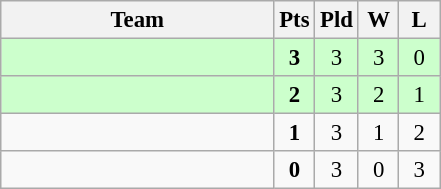<table class=wikitable style="text-align:center; font-size:95%">
<tr>
<th width=175>Team</th>
<th width=20>Pts</th>
<th width=20>Pld</th>
<th width=20>W</th>
<th width=20>L</th>
</tr>
<tr bgcolor=ccffcc>
<td style="text-align:left"></td>
<td><strong>3</strong></td>
<td>3</td>
<td>3</td>
<td>0</td>
</tr>
<tr bgcolor=ccffcc>
<td style="text-align:left"></td>
<td><strong>2</strong></td>
<td>3</td>
<td>2</td>
<td>1</td>
</tr>
<tr>
<td style="text-align:left"></td>
<td><strong>1</strong></td>
<td>3</td>
<td>1</td>
<td>2</td>
</tr>
<tr>
<td style="text-align:left"></td>
<td><strong>0</strong></td>
<td>3</td>
<td>0</td>
<td>3</td>
</tr>
</table>
